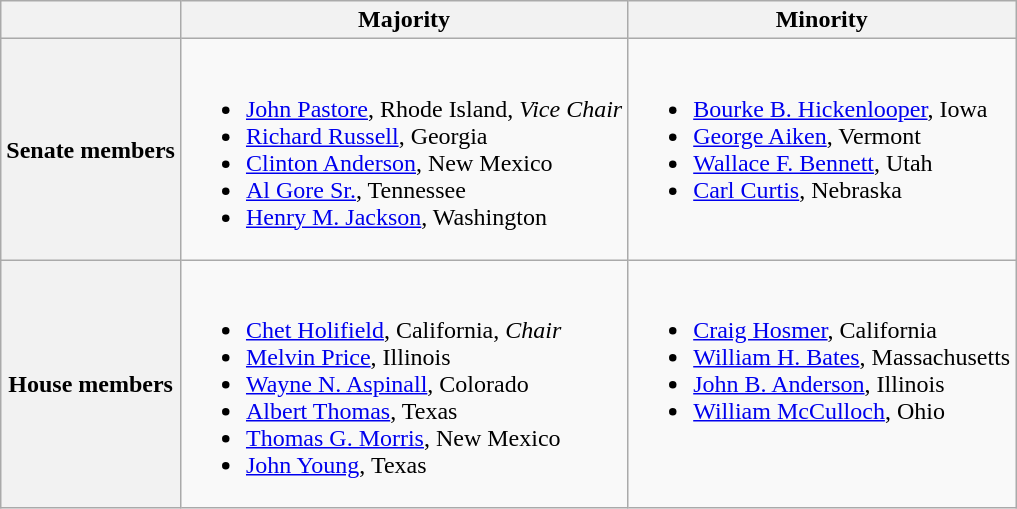<table class=wikitable>
<tr>
<th></th>
<th>Majority</th>
<th>Minority</th>
</tr>
<tr>
<th>Senate members</th>
<td valign="top" ><br><ul><li><a href='#'>John Pastore</a>, Rhode Island, <em>Vice Chair</em></li><li><a href='#'>Richard Russell</a>, Georgia</li><li><a href='#'>Clinton Anderson</a>, New Mexico</li><li><a href='#'>Al Gore Sr.</a>, Tennessee</li><li><a href='#'>Henry M. Jackson</a>, Washington</li></ul></td>
<td valign="top" ><br><ul><li><a href='#'>Bourke B. Hickenlooper</a>, Iowa</li><li><a href='#'>George Aiken</a>, Vermont</li><li><a href='#'>Wallace F. Bennett</a>, Utah</li><li><a href='#'>Carl Curtis</a>, Nebraska</li></ul></td>
</tr>
<tr>
<th>House members</th>
<td valign="top" ><br><ul><li><a href='#'>Chet Holifield</a>, California, <em>Chair</em></li><li><a href='#'>Melvin Price</a>, Illinois</li><li><a href='#'>Wayne N. Aspinall</a>, Colorado</li><li><a href='#'>Albert Thomas</a>, Texas </li><li><a href='#'>Thomas G. Morris</a>, New Mexico</li><li><a href='#'>John Young</a>, Texas </li></ul></td>
<td valign="top" ><br><ul><li><a href='#'>Craig Hosmer</a>, California</li><li><a href='#'>William H. Bates</a>, Massachusetts</li><li><a href='#'>John B. Anderson</a>, Illinois</li><li><a href='#'>William McCulloch</a>, Ohio</li></ul></td>
</tr>
</table>
